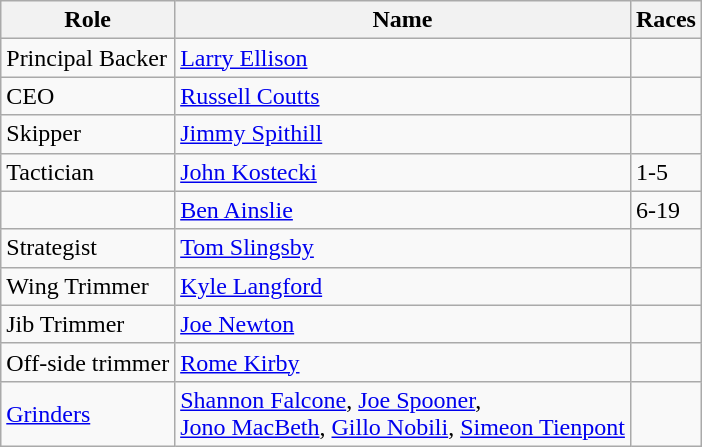<table class="wikitable">
<tr>
<th>Role</th>
<th>Name</th>
<th>Races</th>
</tr>
<tr>
<td>Principal Backer</td>
<td> <a href='#'>Larry Ellison</a></td>
<td></td>
</tr>
<tr>
<td>CEO</td>
<td> <a href='#'>Russell Coutts</a></td>
<td></td>
</tr>
<tr>
<td>Skipper</td>
<td> <a href='#'>Jimmy Spithill</a></td>
<td></td>
</tr>
<tr>
<td>Tactician</td>
<td> <a href='#'>John Kostecki</a></td>
<td>1-5</td>
</tr>
<tr>
<td></td>
<td> <a href='#'>Ben Ainslie</a></td>
<td>6-19</td>
</tr>
<tr>
<td>Strategist</td>
<td> <a href='#'>Tom Slingsby</a></td>
<td></td>
</tr>
<tr>
<td>Wing Trimmer</td>
<td> <a href='#'>Kyle Langford</a></td>
<td></td>
</tr>
<tr>
<td>Jib Trimmer</td>
<td> <a href='#'>Joe Newton</a></td>
<td></td>
</tr>
<tr>
<td>Off-side trimmer</td>
<td> <a href='#'>Rome Kirby</a></td>
<td></td>
</tr>
<tr>
<td><a href='#'>Grinders</a></td>
<td> <a href='#'>Shannon Falcone</a>,  <a href='#'>Joe Spooner</a>,<br>  <a href='#'>Jono MacBeth</a>,  <a href='#'>Gillo Nobili</a>,  <a href='#'>Simeon Tienpont</a></td>
<td></td>
</tr>
</table>
